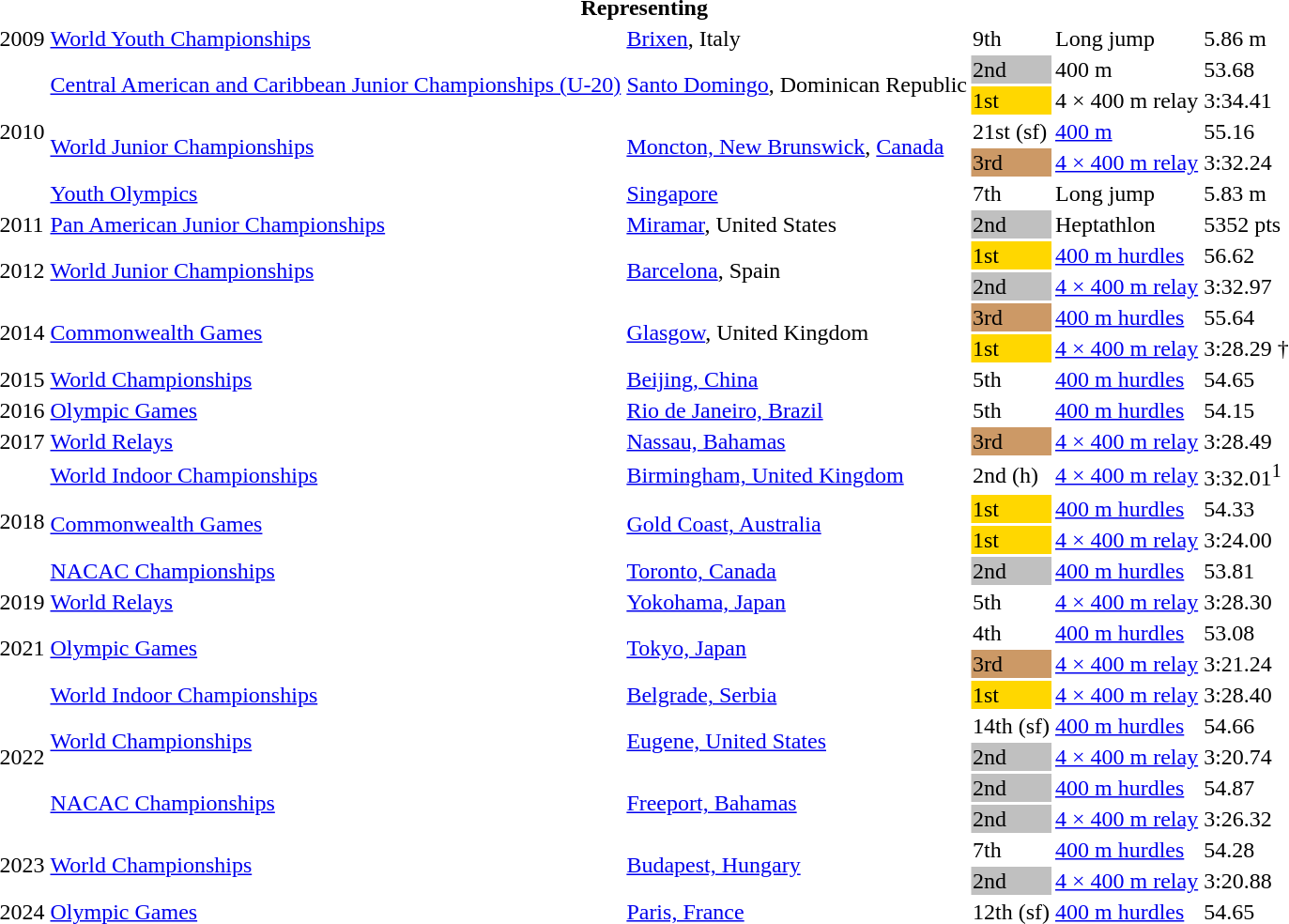<table>
<tr>
<th colspan="6">Representing </th>
</tr>
<tr>
<td>2009</td>
<td><a href='#'>World Youth Championships</a></td>
<td><a href='#'>Brixen</a>, Italy</td>
<td>9th</td>
<td>Long jump</td>
<td>5.86 m</td>
</tr>
<tr>
<td rowspan=5>2010</td>
<td rowspan=2><a href='#'>Central American and Caribbean Junior Championships (U-20)</a></td>
<td rowspan=2><a href='#'>Santo Domingo</a>, Dominican Republic</td>
<td bgcolor=silver>2nd</td>
<td>400 m</td>
<td>53.68</td>
</tr>
<tr>
<td bgcolor=gold>1st</td>
<td>4 × 400 m relay</td>
<td>3:34.41</td>
</tr>
<tr>
<td rowspan=2><a href='#'>World Junior Championships</a></td>
<td rowspan=2><a href='#'>Moncton, New Brunswick</a>, <a href='#'>Canada</a></td>
<td>21st (sf)</td>
<td><a href='#'>400 m</a></td>
<td>55.16</td>
</tr>
<tr>
<td bgcolor="cc9966">3rd</td>
<td><a href='#'>4 × 400 m relay</a></td>
<td>3:32.24</td>
</tr>
<tr>
<td><a href='#'>Youth Olympics</a></td>
<td><a href='#'>Singapore</a></td>
<td>7th</td>
<td>Long jump</td>
<td>5.83 m</td>
</tr>
<tr>
<td>2011</td>
<td><a href='#'>Pan American Junior Championships</a></td>
<td><a href='#'>Miramar</a>, United States</td>
<td bgcolor=silver>2nd</td>
<td>Heptathlon</td>
<td>5352 pts</td>
</tr>
<tr>
<td rowspan=2>2012</td>
<td rowspan=2><a href='#'>World Junior Championships</a></td>
<td rowspan=2><a href='#'>Barcelona</a>, Spain</td>
<td bgcolor=gold>1st</td>
<td><a href='#'>400 m hurdles</a></td>
<td>56.62</td>
</tr>
<tr>
<td bgcolor=silver>2nd</td>
<td><a href='#'>4 × 400 m relay</a></td>
<td>3:32.97</td>
</tr>
<tr>
<td rowspan=2>2014</td>
<td rowspan=2><a href='#'>Commonwealth Games</a></td>
<td rowspan=2><a href='#'>Glasgow</a>, United Kingdom</td>
<td bgcolor=cc9966>3rd</td>
<td><a href='#'>400 m hurdles</a></td>
<td>55.64</td>
</tr>
<tr>
<td bgcolor=gold>1st</td>
<td><a href='#'>4 × 400 m relay</a></td>
<td>3:28.29 †</td>
</tr>
<tr>
<td>2015</td>
<td><a href='#'>World Championships</a></td>
<td><a href='#'>Beijing, China</a></td>
<td>5th</td>
<td><a href='#'>400 m hurdles</a></td>
<td>54.65</td>
</tr>
<tr>
<td>2016</td>
<td><a href='#'>Olympic Games</a></td>
<td><a href='#'>Rio de Janeiro, Brazil</a></td>
<td>5th</td>
<td><a href='#'>400 m hurdles</a></td>
<td>54.15</td>
</tr>
<tr>
<td>2017</td>
<td><a href='#'>World Relays</a></td>
<td><a href='#'>Nassau, Bahamas</a></td>
<td bgcolor=cc9966>3rd</td>
<td><a href='#'>4 × 400 m relay</a></td>
<td>3:28.49</td>
</tr>
<tr>
<td rowspan=4>2018</td>
<td><a href='#'>World Indoor Championships</a></td>
<td><a href='#'>Birmingham, United Kingdom</a></td>
<td>2nd (h)</td>
<td><a href='#'>4 × 400 m relay</a></td>
<td>3:32.01<sup>1</sup></td>
</tr>
<tr>
<td rowspan=2><a href='#'>Commonwealth Games</a></td>
<td rowspan=2><a href='#'>Gold Coast, Australia</a></td>
<td bgcolor=gold>1st</td>
<td><a href='#'>400 m hurdles</a></td>
<td>54.33</td>
</tr>
<tr>
<td bgcolor=gold>1st</td>
<td><a href='#'>4 × 400 m relay</a></td>
<td>3:24.00</td>
</tr>
<tr>
<td><a href='#'>NACAC Championships</a></td>
<td><a href='#'>Toronto, Canada</a></td>
<td bgcolor=silver>2nd</td>
<td><a href='#'>400 m hurdles</a></td>
<td>53.81</td>
</tr>
<tr>
<td>2019</td>
<td><a href='#'>World Relays</a></td>
<td><a href='#'>Yokohama, Japan</a></td>
<td>5th</td>
<td><a href='#'>4 × 400 m relay</a></td>
<td>3:28.30</td>
</tr>
<tr>
<td rowspan=2>2021</td>
<td rowspan=2><a href='#'>Olympic Games</a></td>
<td rowspan=2><a href='#'>Tokyo, Japan</a></td>
<td>4th</td>
<td><a href='#'>400 m hurdles</a></td>
<td>53.08</td>
</tr>
<tr>
<td bgcolor=cc9966>3rd</td>
<td><a href='#'>4 × 400 m relay</a></td>
<td>3:21.24</td>
</tr>
<tr>
<td rowspan=5>2022</td>
<td><a href='#'>World Indoor Championships</a></td>
<td><a href='#'>Belgrade, Serbia</a></td>
<td bgcolor=gold>1st</td>
<td><a href='#'>4 × 400 m relay</a></td>
<td>3:28.40</td>
</tr>
<tr>
<td rowspan=2><a href='#'>World Championships</a></td>
<td rowspan=2><a href='#'>Eugene, United States</a></td>
<td>14th (sf)</td>
<td><a href='#'>400 m hurdles</a></td>
<td>54.66</td>
</tr>
<tr>
<td bgcolor=silver>2nd</td>
<td><a href='#'>4 × 400 m relay</a></td>
<td>3:20.74</td>
</tr>
<tr>
<td rowspan=2><a href='#'>NACAC Championships</a></td>
<td rowspan=2><a href='#'>Freeport, Bahamas</a></td>
<td bgcolor=silver>2nd</td>
<td><a href='#'>400 m hurdles</a></td>
<td>54.87</td>
</tr>
<tr>
<td bgcolor=silver>2nd</td>
<td><a href='#'>4 × 400 m relay</a></td>
<td>3:26.32</td>
</tr>
<tr>
<td rowspan=2>2023</td>
<td rowspan=2><a href='#'>World Championships</a></td>
<td rowspan=2><a href='#'>Budapest, Hungary</a></td>
<td>7th</td>
<td><a href='#'>400 m hurdles</a></td>
<td>54.28</td>
</tr>
<tr>
<td bgcolor=silver>2nd</td>
<td><a href='#'>4 × 400 m relay</a></td>
<td>3:20.88</td>
</tr>
<tr>
<td>2024</td>
<td><a href='#'>Olympic Games</a></td>
<td><a href='#'>Paris, France</a></td>
<td>12th (sf)</td>
<td><a href='#'>400 m hurdles</a></td>
<td>54.65</td>
</tr>
</table>
